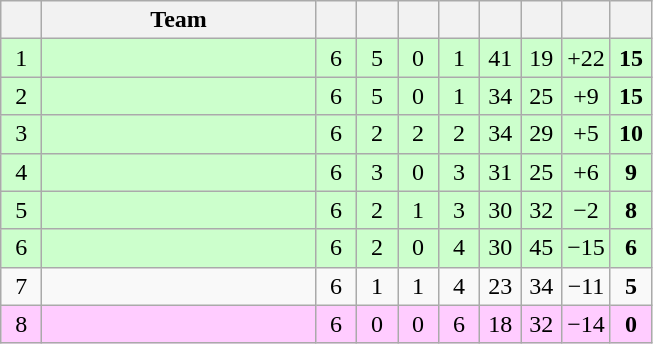<table class="wikitable" style="text-align: center;">
<tr>
<th width="20"></th>
<th width="175">Team</th>
<th width="20"></th>
<th width="20"></th>
<th width="20"></th>
<th width="20"></th>
<th width="20"></th>
<th width="20"></th>
<th width="20"></th>
<th width="20"></th>
</tr>
<tr bgcolor="#ccffcc">
<td>1</td>
<td align=left></td>
<td>6</td>
<td>5</td>
<td>0</td>
<td>1</td>
<td>41</td>
<td>19</td>
<td>+22</td>
<td><strong>15</strong></td>
</tr>
<tr bgcolor="#ccffcc">
<td>2</td>
<td align=left></td>
<td>6</td>
<td>5</td>
<td>0</td>
<td>1</td>
<td>34</td>
<td>25</td>
<td>+9</td>
<td><strong>15</strong></td>
</tr>
<tr bgcolor="#ccffcc">
<td>3</td>
<td align=left></td>
<td>6</td>
<td>2</td>
<td>2</td>
<td>2</td>
<td>34</td>
<td>29</td>
<td>+5</td>
<td><strong>10</strong></td>
</tr>
<tr bgcolor="#ccffcc">
<td>4</td>
<td align=left></td>
<td>6</td>
<td>3</td>
<td>0</td>
<td>3</td>
<td>31</td>
<td>25</td>
<td>+6</td>
<td><strong>9</strong></td>
</tr>
<tr bgcolor="#ccffcc">
<td>5</td>
<td align=left></td>
<td>6</td>
<td>2</td>
<td>1</td>
<td>3</td>
<td>30</td>
<td>32</td>
<td>−2</td>
<td><strong>8</strong></td>
</tr>
<tr bgcolor="#ccffcc">
<td>6</td>
<td align=left></td>
<td>6</td>
<td>2</td>
<td>0</td>
<td>4</td>
<td>30</td>
<td>45</td>
<td>−15</td>
<td><strong>6</strong></td>
</tr>
<tr>
<td>7</td>
<td align=left></td>
<td>6</td>
<td>1</td>
<td>1</td>
<td>4</td>
<td>23</td>
<td>34</td>
<td>−11</td>
<td><strong>5</strong></td>
</tr>
<tr bgcolor="#ffccff">
<td>8</td>
<td align=left></td>
<td>6</td>
<td>0</td>
<td>0</td>
<td>6</td>
<td>18</td>
<td>32</td>
<td>−14</td>
<td><strong>0</strong></td>
</tr>
</table>
